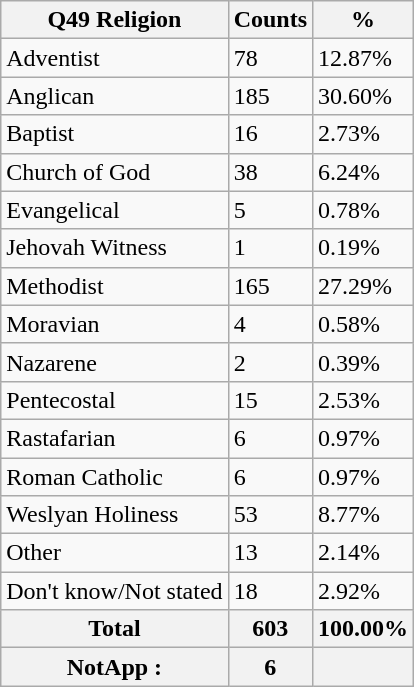<table class="wikitable sortable">
<tr>
<th>Q49 Religion</th>
<th>Counts</th>
<th>%</th>
</tr>
<tr>
<td>Adventist</td>
<td>78</td>
<td>12.87%</td>
</tr>
<tr>
<td>Anglican</td>
<td>185</td>
<td>30.60%</td>
</tr>
<tr>
<td>Baptist</td>
<td>16</td>
<td>2.73%</td>
</tr>
<tr>
<td>Church of God</td>
<td>38</td>
<td>6.24%</td>
</tr>
<tr>
<td>Evangelical</td>
<td>5</td>
<td>0.78%</td>
</tr>
<tr>
<td>Jehovah Witness</td>
<td>1</td>
<td>0.19%</td>
</tr>
<tr>
<td>Methodist</td>
<td>165</td>
<td>27.29%</td>
</tr>
<tr>
<td>Moravian</td>
<td>4</td>
<td>0.58%</td>
</tr>
<tr>
<td>Nazarene</td>
<td>2</td>
<td>0.39%</td>
</tr>
<tr>
<td>Pentecostal</td>
<td>15</td>
<td>2.53%</td>
</tr>
<tr>
<td>Rastafarian</td>
<td>6</td>
<td>0.97%</td>
</tr>
<tr>
<td>Roman Catholic</td>
<td>6</td>
<td>0.97%</td>
</tr>
<tr>
<td>Weslyan Holiness</td>
<td>53</td>
<td>8.77%</td>
</tr>
<tr>
<td>Other</td>
<td>13</td>
<td>2.14%</td>
</tr>
<tr>
<td>Don't know/Not stated</td>
<td>18</td>
<td>2.92%</td>
</tr>
<tr>
<th>Total</th>
<th>603</th>
<th>100.00%</th>
</tr>
<tr>
<th>NotApp :</th>
<th>6</th>
<th></th>
</tr>
</table>
